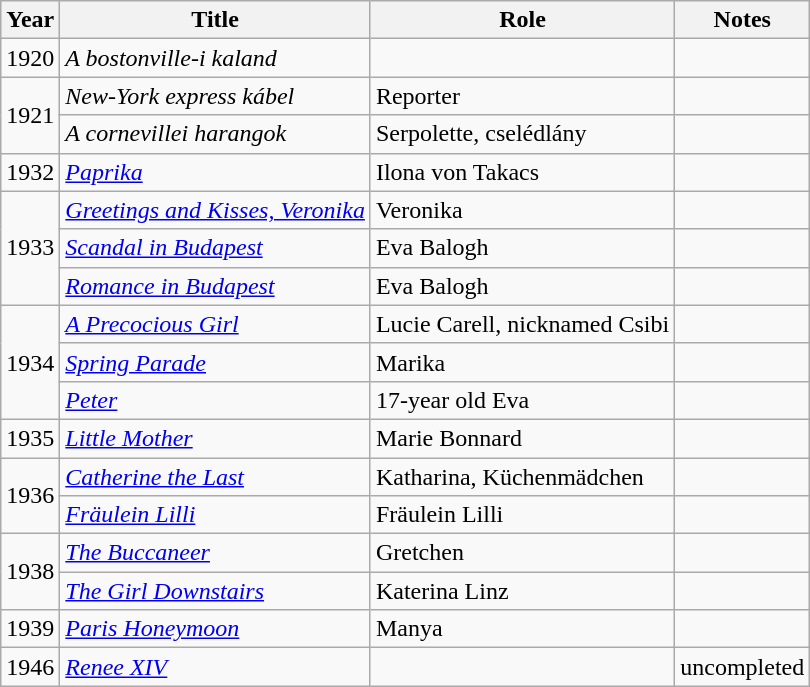<table class="wikitable">
<tr>
<th>Year</th>
<th>Title</th>
<th>Role</th>
<th>Notes</th>
</tr>
<tr>
<td>1920</td>
<td><em>A bostonville-i kaland</em></td>
<td></td>
<td></td>
</tr>
<tr>
<td rowspan=2>1921</td>
<td><em>New-York express kábel</em></td>
<td>Reporter</td>
<td></td>
</tr>
<tr>
<td><em>A cornevillei harangok</em></td>
<td>Serpolette, cselédlány</td>
<td></td>
</tr>
<tr>
<td>1932</td>
<td><em><a href='#'>Paprika</a></em></td>
<td>Ilona von Takacs</td>
<td></td>
</tr>
<tr>
<td rowspan=3>1933</td>
<td><em><a href='#'>Greetings and Kisses, Veronika</a></em></td>
<td>Veronika</td>
<td></td>
</tr>
<tr>
<td><em><a href='#'>Scandal in Budapest</a></em></td>
<td>Eva Balogh</td>
<td></td>
</tr>
<tr>
<td><em><a href='#'>Romance in Budapest</a></em></td>
<td>Eva Balogh</td>
<td></td>
</tr>
<tr>
<td rowspan=3>1934</td>
<td><em><a href='#'>A Precocious Girl</a></em></td>
<td>Lucie Carell, nicknamed Csibi</td>
<td></td>
</tr>
<tr>
<td><em><a href='#'>Spring Parade</a></em></td>
<td>Marika</td>
<td></td>
</tr>
<tr>
<td><em><a href='#'>Peter</a></em></td>
<td>17-year old Eva</td>
<td></td>
</tr>
<tr>
<td>1935</td>
<td><em><a href='#'>Little Mother</a></em></td>
<td>Marie Bonnard</td>
<td></td>
</tr>
<tr>
<td rowspan=2>1936</td>
<td><em><a href='#'>Catherine the Last</a></em></td>
<td>Katharina, Küchenmädchen</td>
<td></td>
</tr>
<tr>
<td><em><a href='#'>Fräulein Lilli</a></em></td>
<td>Fräulein Lilli</td>
<td></td>
</tr>
<tr>
<td rowspan=2>1938</td>
<td><em><a href='#'>The Buccaneer</a></em></td>
<td>Gretchen</td>
<td></td>
</tr>
<tr>
<td><em><a href='#'>The Girl Downstairs</a></em></td>
<td>Katerina Linz</td>
<td></td>
</tr>
<tr>
<td>1939</td>
<td><em><a href='#'>Paris Honeymoon</a></em></td>
<td>Manya</td>
<td></td>
</tr>
<tr>
<td>1946</td>
<td><em><a href='#'>Renee XIV</a></em></td>
<td></td>
<td>uncompleted</td>
</tr>
</table>
